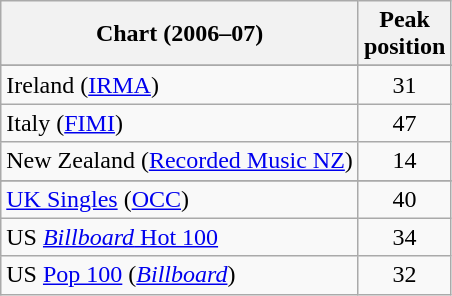<table class="wikitable sortable plainrowheaders">
<tr>
<th align="center">Chart (2006–07)</th>
<th align="center">Peak<br>position</th>
</tr>
<tr>
</tr>
<tr>
<td>Ireland (<a href='#'>IRMA</a>)</td>
<td align="center">31</td>
</tr>
<tr>
<td>Italy (<a href='#'>FIMI</a>)</td>
<td align="center">47</td>
</tr>
<tr>
<td>New Zealand (<a href='#'>Recorded Music NZ</a>)</td>
<td align="center">14</td>
</tr>
<tr>
</tr>
<tr>
<td><a href='#'>UK Singles</a> (<a href='#'>OCC</a>)</td>
<td align="center">40</td>
</tr>
<tr>
<td>US <a href='#'><em>Billboard</em> Hot 100</a></td>
<td align="center">34</td>
</tr>
<tr>
<td>US <a href='#'>Pop 100</a> (<em><a href='#'>Billboard</a></em>)</td>
<td align="center">32</td>
</tr>
</table>
